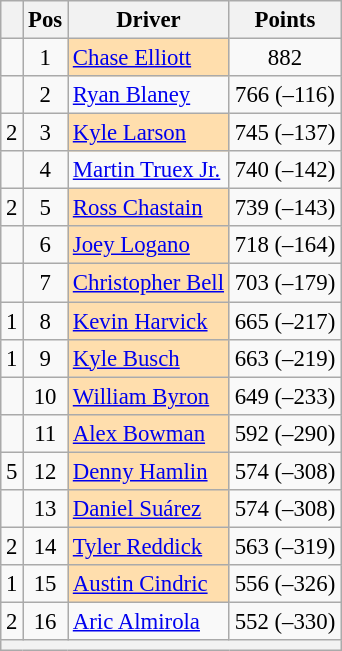<table class="wikitable" style="font-size: 95%;">
<tr>
<th></th>
<th>Pos</th>
<th>Driver</th>
<th>Points</th>
</tr>
<tr>
<td align="left"></td>
<td style="text-align:center;">1</td>
<td style="background:#FFDEAD;"><a href='#'>Chase Elliott</a></td>
<td style="text-align:center;">882</td>
</tr>
<tr>
<td align="left"></td>
<td style="text-align:center;">2</td>
<td><a href='#'>Ryan Blaney</a></td>
<td style="text-align:center;">766 (–116)</td>
</tr>
<tr>
<td align="left"> 2</td>
<td style="text-align:center;">3</td>
<td style="background:#FFDEAD;"><a href='#'>Kyle Larson</a></td>
<td style="text-align:center;">745 (–137)</td>
</tr>
<tr>
<td align="left"></td>
<td style="text-align:center;">4</td>
<td><a href='#'>Martin Truex Jr.</a></td>
<td style="text-align:center;">740 (–142)</td>
</tr>
<tr>
<td align="left"> 2</td>
<td style="text-align:center;">5</td>
<td style="background:#FFDEAD;"><a href='#'>Ross Chastain</a></td>
<td style="text-align:center;">739 (–143)</td>
</tr>
<tr>
<td align="left"></td>
<td style="text-align:center;">6</td>
<td style="background:#FFDEAD;"><a href='#'>Joey Logano</a></td>
<td style="text-align:center;">718 (–164)</td>
</tr>
<tr>
<td align="left"></td>
<td style="text-align:center;">7</td>
<td style="background:#FFDEAD;"><a href='#'>Christopher Bell</a></td>
<td style="text-align:center;">703 (–179)</td>
</tr>
<tr>
<td align="left"> 1</td>
<td style="text-align:center;">8</td>
<td style="background:#FFDEAD;"><a href='#'>Kevin Harvick</a></td>
<td style="text-align:center;">665 (–217)</td>
</tr>
<tr>
<td align="left"> 1</td>
<td style="text-align:center;">9</td>
<td style="background:#FFDEAD;"><a href='#'>Kyle Busch</a></td>
<td style="text-align:center;">663 (–219)</td>
</tr>
<tr>
<td align="left"></td>
<td style="text-align:center;">10</td>
<td style="background:#FFDEAD;"><a href='#'>William Byron</a></td>
<td style="text-align:center;">649 (–233)</td>
</tr>
<tr>
<td align="left"></td>
<td style="text-align:center;">11</td>
<td style="background:#FFDEAD;"><a href='#'>Alex Bowman</a></td>
<td style="text-align:center;">592 (–290)</td>
</tr>
<tr>
<td align="left"> 5</td>
<td style="text-align:center;">12</td>
<td style="background:#FFDEAD;"><a href='#'>Denny Hamlin</a></td>
<td style="text-align:center;">574 (–308)</td>
</tr>
<tr>
<td align="left"></td>
<td style="text-align:center;">13</td>
<td style="background:#FFDEAD;"><a href='#'>Daniel Suárez</a></td>
<td style="text-align:center;">574 (–308)</td>
</tr>
<tr>
<td align="left"> 2</td>
<td style="text-align:center;">14</td>
<td style="background:#FFDEAD;"><a href='#'>Tyler Reddick</a></td>
<td style="text-align:center;">563 (–319)</td>
</tr>
<tr>
<td align="left"> 1</td>
<td style="text-align:center;">15</td>
<td style="background:#FFDEAD;"><a href='#'>Austin Cindric</a></td>
<td style="text-align:center;">556 (–326)</td>
</tr>
<tr>
<td align="left"> 2</td>
<td style="text-align:center;">16</td>
<td><a href='#'>Aric Almirola</a></td>
<td style="text-align:center;">552 (–330)</td>
</tr>
<tr class="sortbottom">
<th colspan="9"></th>
</tr>
</table>
